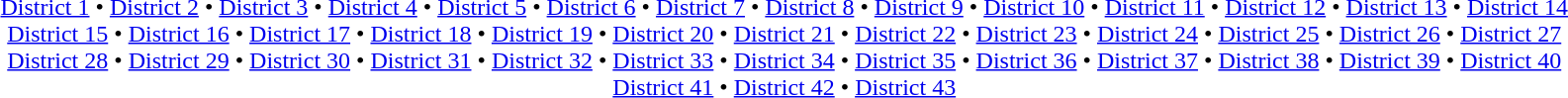<table id=toc class=toc summary=Contents>
<tr>
<td align=center><br><a href='#'>District 1</a> • <a href='#'>District 2</a> • <a href='#'>District 3</a> • <a href='#'>District 4</a> • <a href='#'>District 5</a> • <a href='#'>District 6</a> • <a href='#'>District 7</a> • <a href='#'>District 8</a> • <a href='#'>District 9</a> • <a href='#'>District 10</a> • <a href='#'>District 11</a> • <a href='#'>District 12</a> • <a href='#'>District 13</a> • <a href='#'>District 14</a><br><a href='#'>District 15</a> • <a href='#'>District 16</a> • <a href='#'>District 17</a> • <a href='#'>District 18</a> • <a href='#'>District 19</a> • <a href='#'>District 20</a> • <a href='#'>District 21</a> • <a href='#'>District 22</a> • <a href='#'>District 23</a> • <a href='#'>District 24</a> • <a href='#'>District 25</a> • <a href='#'>District 26</a> • <a href='#'>District 27</a><br><a href='#'>District 28</a> • <a href='#'>District 29</a> • <a href='#'>District 30</a> • <a href='#'>District 31</a> • <a href='#'>District 32</a> • <a href='#'>District 33</a> • <a href='#'>District 34</a> • <a href='#'>District 35</a> • <a href='#'>District 36</a> • <a href='#'>District 37</a> • <a href='#'>District 38</a> • <a href='#'>District 39</a> • <a href='#'>District 40</a><br><a href='#'>District 41</a> • <a href='#'>District 42</a> • <a href='#'>District 43</a></td>
</tr>
</table>
